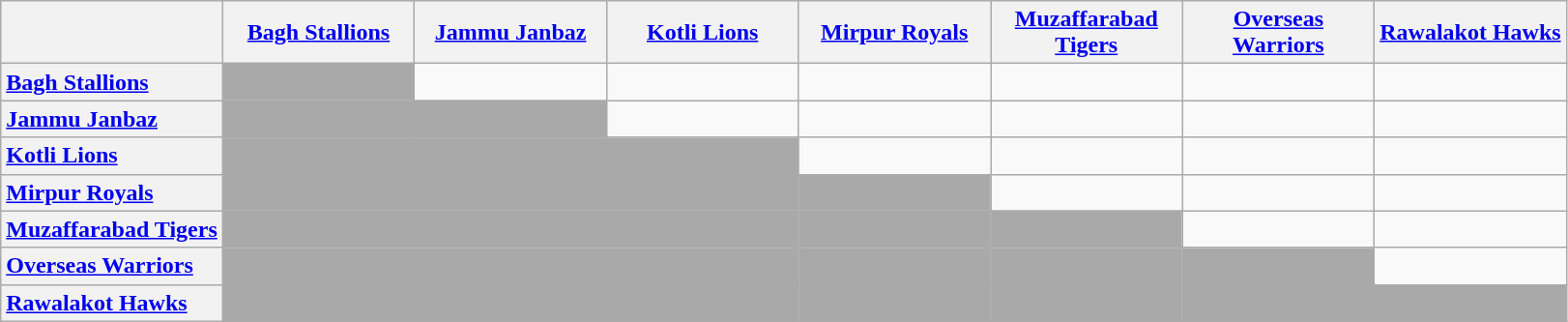<table class="wikitable">
<tr>
<th></th>
<th width=125px><a href='#'>Bagh Stallions</a></th>
<th width=125px><a href='#'>Jammu Janbaz</a></th>
<th width=125px><a href='#'>Kotli Lions</a></th>
<th width=125px><a href='#'>Mirpur Royals</a></th>
<th width=125px><a href='#'>Muzaffarabad Tigers</a></th>
<th width=125px><a href='#'>Overseas Warriors</a></th>
<th width=125px><a href='#'>Rawalakot Hawks</a></th>
</tr>
<tr>
<th style="text-align: left;"><a href='#'>Bagh Stallions</a></th>
<td style="background:darkgray"></td>
<td></td>
<td></td>
<td></td>
<td></td>
<td></td>
<td></td>
</tr>
<tr>
<th style="text-align: left;"><a href='#'>Jammu Janbaz</a></th>
<td style="background:darkgray"></td>
<td style="background:darkgray"></td>
<td></td>
<td></td>
<td></td>
<td></td>
<td></td>
</tr>
<tr>
<th style="text-align: left;"><a href='#'>Kotli Lions</a></th>
<td style="background:darkgray"></td>
<td style="background:darkgray"></td>
<td style="background:darkgray"></td>
<td></td>
<td></td>
<td></td>
<td></td>
</tr>
<tr>
<th style="text-align: left;"><a href='#'>Mirpur Royals</a></th>
<td style="background:darkgray"></td>
<td style="background:darkgray"></td>
<td style="background:darkgray"></td>
<td style="background:darkgray"></td>
<td></td>
<td></td>
<td></td>
</tr>
<tr>
<th style="text-align: left;"><a href='#'>Muzaffarabad Tigers</a></th>
<td style="background:darkgray"></td>
<td style="background:darkgray"></td>
<td style="background:darkgray"></td>
<td style="background:darkgray"></td>
<td style="background:darkgray"></td>
<td></td>
<td></td>
</tr>
<tr>
<th style="text-align: left;"><a href='#'>Overseas Warriors</a></th>
<td style="background:darkgray"></td>
<td style="background:darkgray"></td>
<td style="background:darkgray"></td>
<td style="background:darkgray"></td>
<td style="background:darkgray"></td>
<td style="background:darkgray"></td>
<td></td>
</tr>
<tr>
<th style="text-align: left;"><a href='#'>Rawalakot Hawks</a></th>
<td style="background:darkgray"></td>
<td style="background:darkgray"></td>
<td style="background:darkgray"></td>
<td style="background:darkgray"></td>
<td style="background:darkgray"></td>
<td style="background:darkgray"></td>
<td style="background:darkgray"></td>
</tr>
</table>
